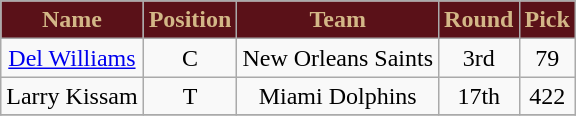<table class="wikitable" style="text-align: center;">
<tr>
<th style="background:#5a1118; color:#d3b787;">Name</th>
<th style="background:#5a1118; color:#d3b787;">Position</th>
<th style="background:#5a1118; color:#d3b787;">Team</th>
<th style="background:#5a1118; color:#d3b787;">Round</th>
<th style="background:#5a1118; color:#d3b787;">Pick</th>
</tr>
<tr>
<td><a href='#'>Del Williams</a></td>
<td>C</td>
<td>New Orleans Saints</td>
<td>3rd</td>
<td>79</td>
</tr>
<tr>
<td>Larry Kissam</td>
<td>T</td>
<td>Miami Dolphins</td>
<td>17th</td>
<td>422</td>
</tr>
<tr>
</tr>
</table>
